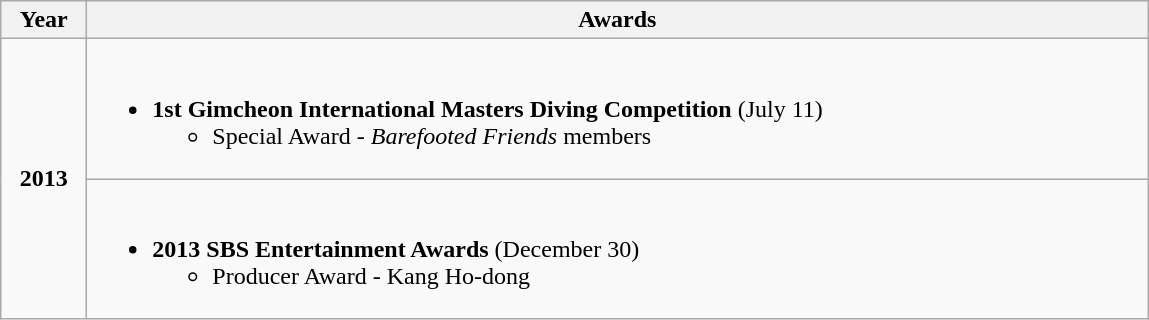<table class="wikitable">
<tr>
<th align="left" width="50px">Year</th>
<th align="left" width="700px">Awards</th>
</tr>
<tr>
<td rowspan="2" align="center"><strong>2013</strong></td>
<td align="left"><br><ul><li><strong>1st Gimcheon International Masters Diving Competition</strong> (July 11)<ul><li>Special Award - <em>Barefooted Friends</em> members</li></ul></li></ul></td>
</tr>
<tr>
<td align="left"><br><ul><li><strong>2013 SBS Entertainment Awards</strong> (December 30)<ul><li>Producer Award - Kang Ho-dong</li></ul></li></ul></td>
</tr>
</table>
